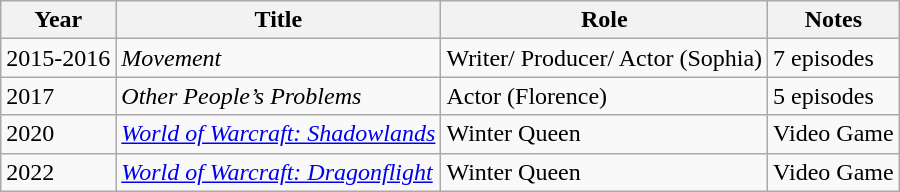<table class="wikitable">
<tr>
<th>Year</th>
<th>Title</th>
<th>Role</th>
<th class="wikitable">Notes</th>
</tr>
<tr>
<td>2015-2016</td>
<td><em>Movement</em></td>
<td>Writer/ Producer/ Actor (Sophia)</td>
<td>7 episodes</td>
</tr>
<tr>
<td>2017</td>
<td><em>Other People’s Problems</em></td>
<td>Actor (Florence)</td>
<td>5 episodes</td>
</tr>
<tr>
<td>2020</td>
<td><em><a href='#'>World of Warcraft: Shadowlands</a></em></td>
<td>Winter Queen</td>
<td>Video Game</td>
</tr>
<tr>
<td>2022</td>
<td><em><a href='#'>World of Warcraft: Dragonflight</a></em></td>
<td>Winter Queen</td>
<td>Video Game</td>
</tr>
</table>
